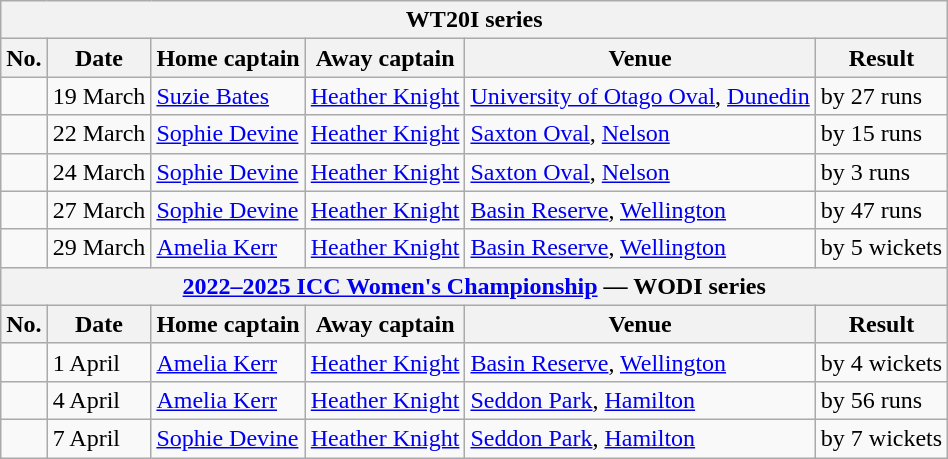<table class="wikitable">
<tr>
<th colspan="9">WT20I series</th>
</tr>
<tr>
<th>No.</th>
<th>Date</th>
<th>Home captain</th>
<th>Away captain</th>
<th>Venue</th>
<th>Result</th>
</tr>
<tr>
<td></td>
<td>19 March</td>
<td><a href='#'>Suzie Bates</a></td>
<td><a href='#'>Heather Knight</a></td>
<td><a href='#'>University of Otago Oval</a>, <a href='#'>Dunedin</a></td>
<td> by 27 runs</td>
</tr>
<tr>
<td></td>
<td>22 March</td>
<td><a href='#'>Sophie Devine</a></td>
<td><a href='#'>Heather Knight</a></td>
<td><a href='#'>Saxton Oval</a>, <a href='#'>Nelson</a></td>
<td> by 15 runs</td>
</tr>
<tr>
<td></td>
<td>24 March</td>
<td><a href='#'>Sophie Devine</a></td>
<td><a href='#'>Heather Knight</a></td>
<td><a href='#'>Saxton Oval</a>, <a href='#'>Nelson</a></td>
<td> by 3 runs</td>
</tr>
<tr>
<td></td>
<td>27 March</td>
<td><a href='#'>Sophie Devine</a></td>
<td><a href='#'>Heather Knight</a></td>
<td><a href='#'>Basin Reserve</a>, <a href='#'>Wellington</a></td>
<td> by 47 runs</td>
</tr>
<tr>
<td></td>
<td>29 March</td>
<td><a href='#'>Amelia Kerr</a></td>
<td><a href='#'>Heather Knight</a></td>
<td><a href='#'>Basin Reserve</a>, <a href='#'>Wellington</a></td>
<td> by 5 wickets</td>
</tr>
<tr>
<th colspan="9"><a href='#'>2022–2025 ICC Women's Championship</a> — WODI series</th>
</tr>
<tr>
<th>No.</th>
<th>Date</th>
<th>Home captain</th>
<th>Away captain</th>
<th>Venue</th>
<th>Result</th>
</tr>
<tr>
<td></td>
<td>1 April</td>
<td><a href='#'>Amelia Kerr</a></td>
<td><a href='#'>Heather Knight</a></td>
<td><a href='#'>Basin Reserve</a>, <a href='#'>Wellington</a></td>
<td> by 4 wickets</td>
</tr>
<tr>
<td></td>
<td>4 April</td>
<td><a href='#'>Amelia Kerr</a></td>
<td><a href='#'>Heather Knight</a></td>
<td><a href='#'>Seddon Park</a>, <a href='#'>Hamilton</a></td>
<td> by 56 runs</td>
</tr>
<tr>
<td></td>
<td>7 April</td>
<td><a href='#'>Sophie Devine</a></td>
<td><a href='#'>Heather Knight</a></td>
<td><a href='#'>Seddon Park</a>, <a href='#'>Hamilton</a></td>
<td> by 7 wickets</td>
</tr>
</table>
